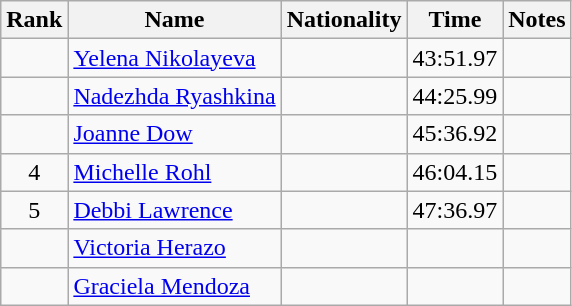<table class="wikitable sortable" style="text-align:center">
<tr>
<th>Rank</th>
<th>Name</th>
<th>Nationality</th>
<th>Time</th>
<th>Notes</th>
</tr>
<tr>
<td></td>
<td align=left><a href='#'>Yelena Nikolayeva</a></td>
<td align=left></td>
<td>43:51.97</td>
<td></td>
</tr>
<tr>
<td></td>
<td align=left><a href='#'>Nadezhda Ryashkina</a></td>
<td align=left></td>
<td>44:25.99</td>
<td></td>
</tr>
<tr>
<td></td>
<td align=left><a href='#'>Joanne Dow</a></td>
<td align=left></td>
<td>45:36.92</td>
<td></td>
</tr>
<tr>
<td>4</td>
<td align=left><a href='#'>Michelle Rohl</a></td>
<td align=left></td>
<td>46:04.15</td>
<td></td>
</tr>
<tr>
<td>5</td>
<td align=left><a href='#'>Debbi Lawrence</a></td>
<td align=left></td>
<td>47:36.97</td>
<td></td>
</tr>
<tr>
<td></td>
<td align=left><a href='#'>Victoria Herazo</a></td>
<td align=left></td>
<td></td>
<td></td>
</tr>
<tr>
<td></td>
<td align=left><a href='#'>Graciela Mendoza</a></td>
<td align=left></td>
<td></td>
<td></td>
</tr>
</table>
